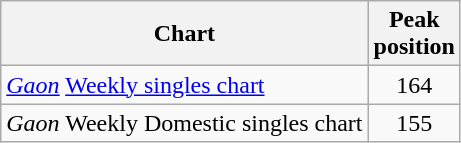<table class="wikitable sortable">
<tr>
<th>Chart</th>
<th>Peak<br>position</th>
</tr>
<tr>
<td><em><a href='#'>Gaon</a></em> <a href='#'>Weekly singles chart</a></td>
<td align="center">164</td>
</tr>
<tr>
<td><em>Gaon</em> Weekly Domestic singles chart</td>
<td align="center">155</td>
</tr>
</table>
